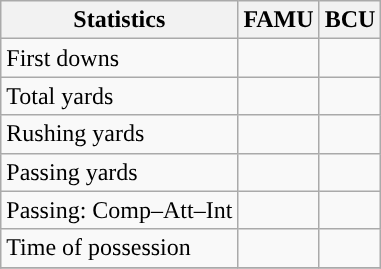<table class="wikitable" style="float: left;">
<tr>
<th>Statistics</th>
<th>FAMU</th>
<th>BCU</th>
</tr>
<tr>
<td>First downs</td>
<td></td>
<td></td>
</tr>
<tr>
<td>Total yards</td>
<td></td>
<td></td>
</tr>
<tr>
<td>Rushing yards</td>
<td></td>
<td></td>
</tr>
<tr>
<td>Passing yards</td>
<td></td>
<td></td>
</tr>
<tr>
<td>Passing: Comp–Att–Int</td>
<td></td>
<td></td>
</tr>
<tr>
<td>Time of possession</td>
<td></td>
<td></td>
</tr>
<tr>
</tr>
</table>
